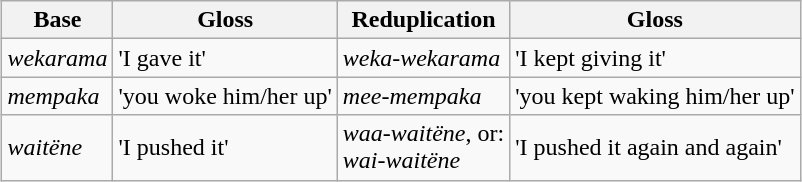<table class="wikitable" style="margin: 1em auto;">
<tr>
<th>Base</th>
<th>Gloss</th>
<th>Reduplication</th>
<th>Gloss</th>
</tr>
<tr>
<td><em>wekarama</em></td>
<td>'I gave it'</td>
<td><em>weka-wekarama</em></td>
<td>'I kept giving it'</td>
</tr>
<tr>
<td><em>mempaka</em></td>
<td>'you woke him/her up'</td>
<td><em>mee-mempaka</em></td>
<td>'you kept waking him/her up'</td>
</tr>
<tr>
<td><em>waitëne</em></td>
<td>'I pushed it'</td>
<td><em>waa-waitëne</em>, or:<br> <em>wai-waitëne</em></td>
<td>'I pushed it again and again'</td>
</tr>
</table>
